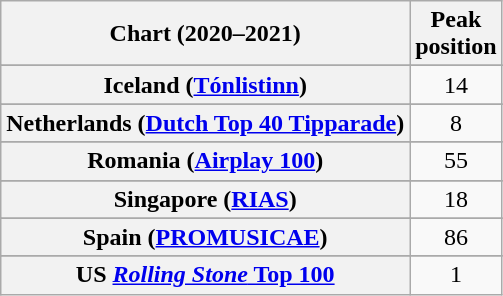<table class="wikitable sortable plainrowheaders" style="text-align:center">
<tr>
<th scope="col">Chart (2020–2021)</th>
<th scope="col">Peak<br>position</th>
</tr>
<tr>
</tr>
<tr>
</tr>
<tr>
</tr>
<tr>
</tr>
<tr>
</tr>
<tr>
</tr>
<tr>
</tr>
<tr>
</tr>
<tr>
</tr>
<tr>
</tr>
<tr>
</tr>
<tr>
</tr>
<tr>
</tr>
<tr>
<th scope="row">Iceland (<a href='#'>Tónlistinn</a>)</th>
<td>14</td>
</tr>
<tr>
</tr>
<tr>
</tr>
<tr>
<th scope="row">Netherlands (<a href='#'>Dutch Top 40 Tipparade</a>)</th>
<td>8</td>
</tr>
<tr>
</tr>
<tr>
</tr>
<tr>
</tr>
<tr>
</tr>
<tr>
<th scope="row">Romania (<a href='#'>Airplay 100</a>)</th>
<td>55</td>
</tr>
<tr>
</tr>
<tr>
<th scope="row">Singapore (<a href='#'>RIAS</a>)</th>
<td>18</td>
</tr>
<tr>
</tr>
<tr>
<th scope="row">Spain (<a href='#'>PROMUSICAE</a>)</th>
<td>86</td>
</tr>
<tr>
</tr>
<tr>
</tr>
<tr>
</tr>
<tr>
</tr>
<tr>
</tr>
<tr>
</tr>
<tr>
</tr>
<tr>
</tr>
<tr>
</tr>
<tr>
<th scope="row">US <a href='#'><em>Rolling Stone</em> Top 100</a></th>
<td>1</td>
</tr>
</table>
